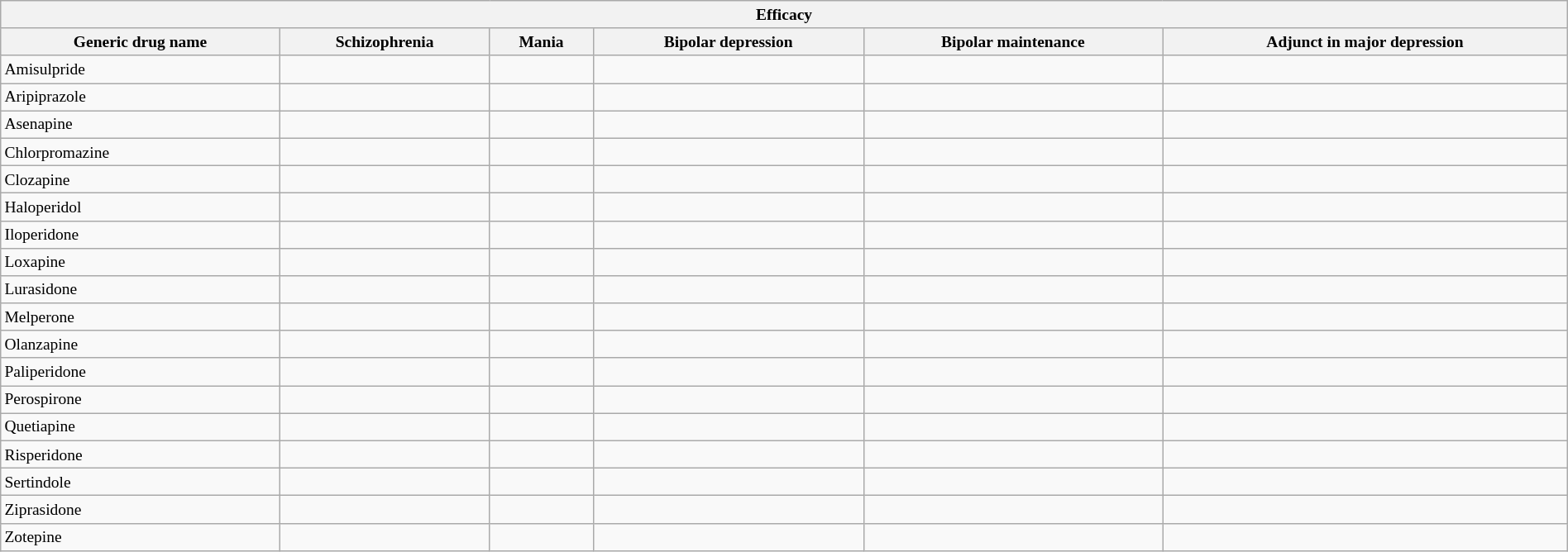<table class="wikitable collapsible collapsed" style="font-size:small; width:100%;">
<tr>
<th colspan=6>Efficacy</th>
</tr>
<tr>
<th>Generic drug name</th>
<th>Schizophrenia</th>
<th>Mania</th>
<th>Bipolar depression</th>
<th>Bipolar maintenance</th>
<th>Adjunct in major depression</th>
</tr>
<tr>
<td>Amisulpride</td>
<td></td>
<td></td>
<td></td>
<td></td>
<td></td>
</tr>
<tr>
<td>Aripiprazole</td>
<td></td>
<td></td>
<td></td>
<td></td>
<td></td>
</tr>
<tr>
<td>Asenapine</td>
<td></td>
<td></td>
<td></td>
<td></td>
<td></td>
</tr>
<tr>
<td>Chlorpromazine</td>
<td></td>
<td></td>
<td></td>
<td></td>
<td></td>
</tr>
<tr>
<td>Clozapine</td>
<td></td>
<td></td>
<td></td>
<td></td>
<td></td>
</tr>
<tr>
<td>Haloperidol</td>
<td></td>
<td></td>
<td></td>
<td></td>
<td></td>
</tr>
<tr>
<td>Iloperidone</td>
<td></td>
<td></td>
<td></td>
<td></td>
<td></td>
</tr>
<tr>
<td>Loxapine</td>
<td></td>
<td></td>
<td></td>
<td></td>
<td></td>
</tr>
<tr>
<td>Lurasidone</td>
<td></td>
<td></td>
<td></td>
<td></td>
<td></td>
</tr>
<tr>
<td>Melperone</td>
<td></td>
<td></td>
<td></td>
<td></td>
<td></td>
</tr>
<tr>
<td>Olanzapine</td>
<td></td>
<td></td>
<td></td>
<td></td>
<td></td>
</tr>
<tr>
<td>Paliperidone</td>
<td></td>
<td></td>
<td></td>
<td></td>
<td></td>
</tr>
<tr>
<td>Perospirone</td>
<td></td>
<td></td>
<td></td>
<td></td>
<td></td>
</tr>
<tr>
<td>Quetiapine</td>
<td></td>
<td></td>
<td></td>
<td></td>
<td></td>
</tr>
<tr>
<td>Risperidone</td>
<td></td>
<td></td>
<td></td>
<td></td>
<td></td>
</tr>
<tr>
<td>Sertindole</td>
<td></td>
<td></td>
<td></td>
<td></td>
<td></td>
</tr>
<tr>
<td>Ziprasidone</td>
<td></td>
<td></td>
<td></td>
<td></td>
<td></td>
</tr>
<tr>
<td>Zotepine</td>
<td></td>
<td></td>
<td></td>
<td></td>
<td></td>
</tr>
</table>
